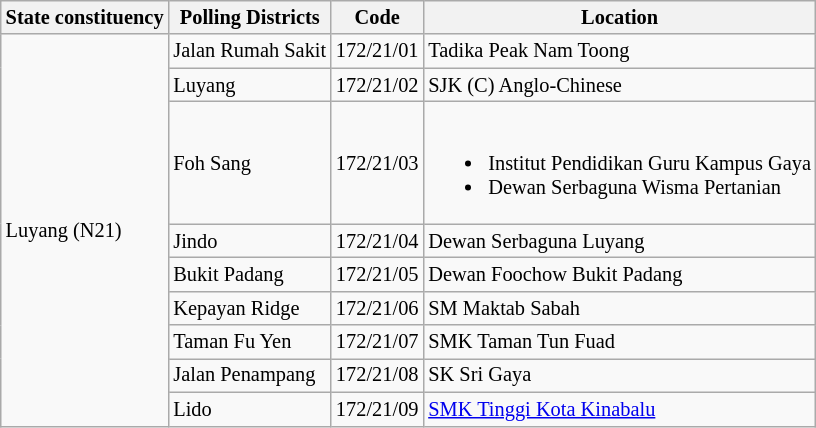<table class="wikitable sortable mw-collapsible" style="white-space:nowrap;font-size:85%">
<tr>
<th>State constituency</th>
<th>Polling Districts</th>
<th>Code</th>
<th>Location</th>
</tr>
<tr>
<td rowspan="9">Luyang (N21)</td>
<td>Jalan Rumah Sakit</td>
<td>172/21/01</td>
<td>Tadika Peak Nam Toong</td>
</tr>
<tr>
<td>Luyang</td>
<td>172/21/02</td>
<td>SJK (C) Anglo-Chinese</td>
</tr>
<tr>
<td>Foh Sang</td>
<td>172/21/03</td>
<td><br><ul><li>Institut Pendidikan Guru Kampus Gaya</li><li>Dewan Serbaguna Wisma Pertanian</li></ul></td>
</tr>
<tr>
<td>Jindo</td>
<td>172/21/04</td>
<td>Dewan Serbaguna Luyang</td>
</tr>
<tr>
<td>Bukit Padang</td>
<td>172/21/05</td>
<td>Dewan Foochow Bukit Padang</td>
</tr>
<tr>
<td>Kepayan Ridge</td>
<td>172/21/06</td>
<td>SM Maktab Sabah</td>
</tr>
<tr>
<td>Taman Fu Yen</td>
<td>172/21/07</td>
<td>SMK Taman Tun Fuad</td>
</tr>
<tr>
<td>Jalan Penampang</td>
<td>172/21/08</td>
<td>SK Sri Gaya</td>
</tr>
<tr>
<td>Lido</td>
<td>172/21/09</td>
<td><a href='#'>SMK Tinggi Kota Kinabalu</a></td>
</tr>
</table>
